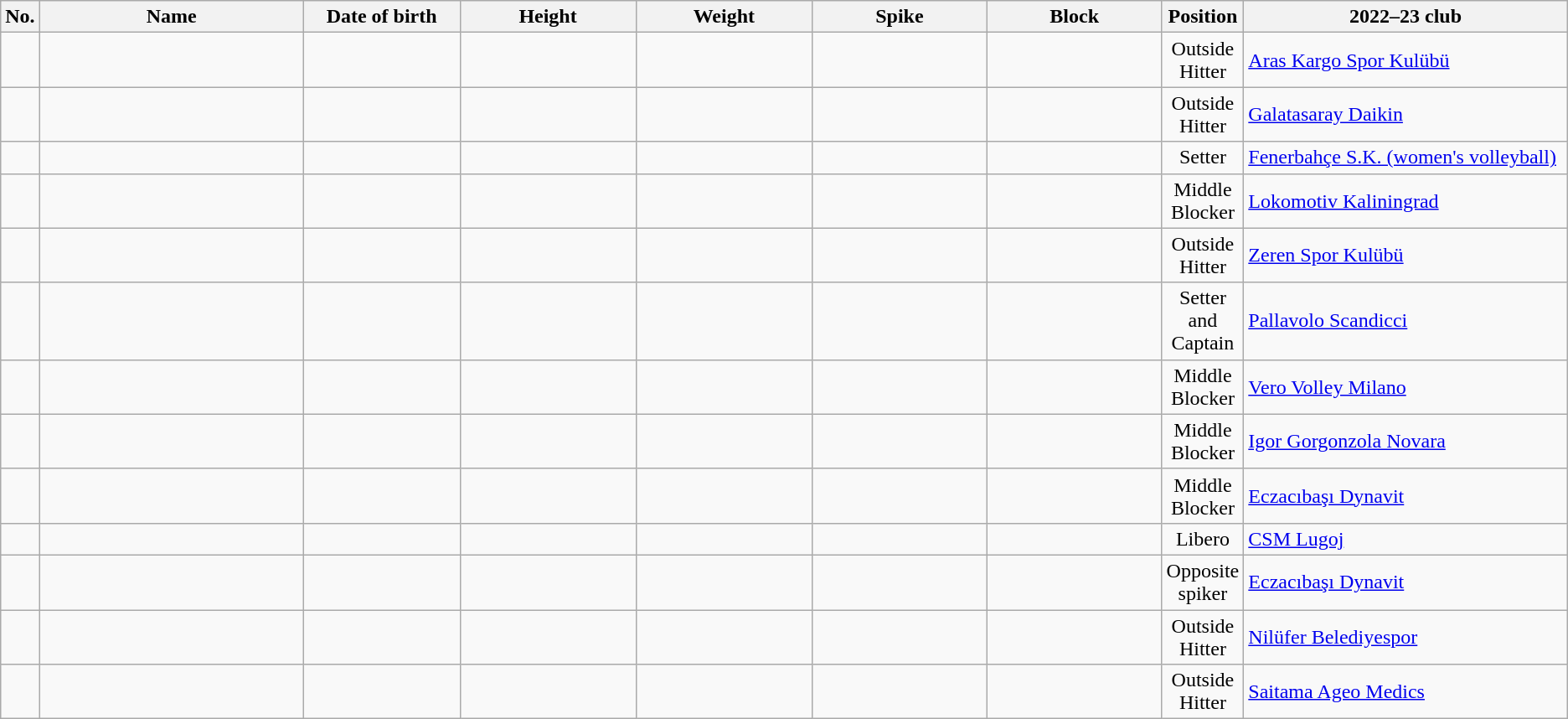<table class="wikitable sortable" style="font-size:100%; text-align:center;">
<tr>
<th>No.</th>
<th style="width:14em">Name</th>
<th style="width:8em">Date of birth</th>
<th style="width:9em">Height</th>
<th style="width:9em">Weight</th>
<th style="width:9em">Spike</th>
<th style="width:9em">Block</th>
<th>Position</th>
<th style="width:17em">2022–23 club</th>
</tr>
<tr>
<td></td>
<td align=left></td>
<td align=right></td>
<td></td>
<td></td>
<td></td>
<td></td>
<td>Outside Hitter</td>
<td align="left"> <a href='#'>Aras Kargo Spor Kulübü</a></td>
</tr>
<tr>
<td></td>
<td align=left></td>
<td align=right></td>
<td></td>
<td></td>
<td></td>
<td></td>
<td>Outside Hitter</td>
<td align="left"> <a href='#'>Galatasaray Daikin</a></td>
</tr>
<tr>
<td></td>
<td align=left></td>
<td align=right></td>
<td></td>
<td></td>
<td></td>
<td></td>
<td>Setter</td>
<td align="left"> <a href='#'>Fenerbahçe S.K. (women's volleyball)</a></td>
</tr>
<tr>
<td></td>
<td align=left></td>
<td align=right></td>
<td></td>
<td></td>
<td></td>
<td></td>
<td>Middle Blocker</td>
<td align="left"> <a href='#'>Lokomotiv Kaliningrad</a></td>
</tr>
<tr>
<td></td>
<td align=left></td>
<td align=right></td>
<td></td>
<td></td>
<td></td>
<td></td>
<td>Outside Hitter</td>
<td align="left"> <a href='#'>Zeren Spor Kulübü</a></td>
</tr>
<tr>
<td></td>
<td align=left></td>
<td align=right></td>
<td></td>
<td></td>
<td></td>
<td></td>
<td>Setter and Captain</td>
<td align="left"> <a href='#'>Pallavolo Scandicci</a></td>
</tr>
<tr>
<td></td>
<td align=left></td>
<td align=right></td>
<td></td>
<td></td>
<td></td>
<td></td>
<td>Middle Blocker</td>
<td align="left"> <a href='#'>Vero Volley Milano</a></td>
</tr>
<tr>
<td></td>
<td align=left></td>
<td align=right></td>
<td></td>
<td></td>
<td></td>
<td></td>
<td>Middle Blocker</td>
<td align="left"> <a href='#'>Igor Gorgonzola Novara</a></td>
</tr>
<tr>
<td></td>
<td align=left></td>
<td align=right></td>
<td></td>
<td></td>
<td></td>
<td></td>
<td>Middle Blocker</td>
<td align="left"> <a href='#'>Eczacıbaşı Dynavit</a></td>
</tr>
<tr>
<td></td>
<td align=left></td>
<td align=right></td>
<td></td>
<td></td>
<td></td>
<td></td>
<td>Libero</td>
<td align="left"> <a href='#'>CSM Lugoj</a></td>
</tr>
<tr>
<td></td>
<td align=left></td>
<td align=right></td>
<td></td>
<td></td>
<td></td>
<td></td>
<td>Opposite spiker</td>
<td align="left"> <a href='#'>Eczacıbaşı Dynavit</a></td>
</tr>
<tr>
<td></td>
<td align=left></td>
<td align=right></td>
<td></td>
<td></td>
<td></td>
<td></td>
<td>Outside Hitter</td>
<td align="left"> <a href='#'>Nilüfer Belediyespor</a></td>
</tr>
<tr>
<td></td>
<td align=left></td>
<td align=right></td>
<td></td>
<td></td>
<td></td>
<td></td>
<td>Outside Hitter</td>
<td align="left"> <a href='#'>Saitama Ageo Medics</a></td>
</tr>
</table>
